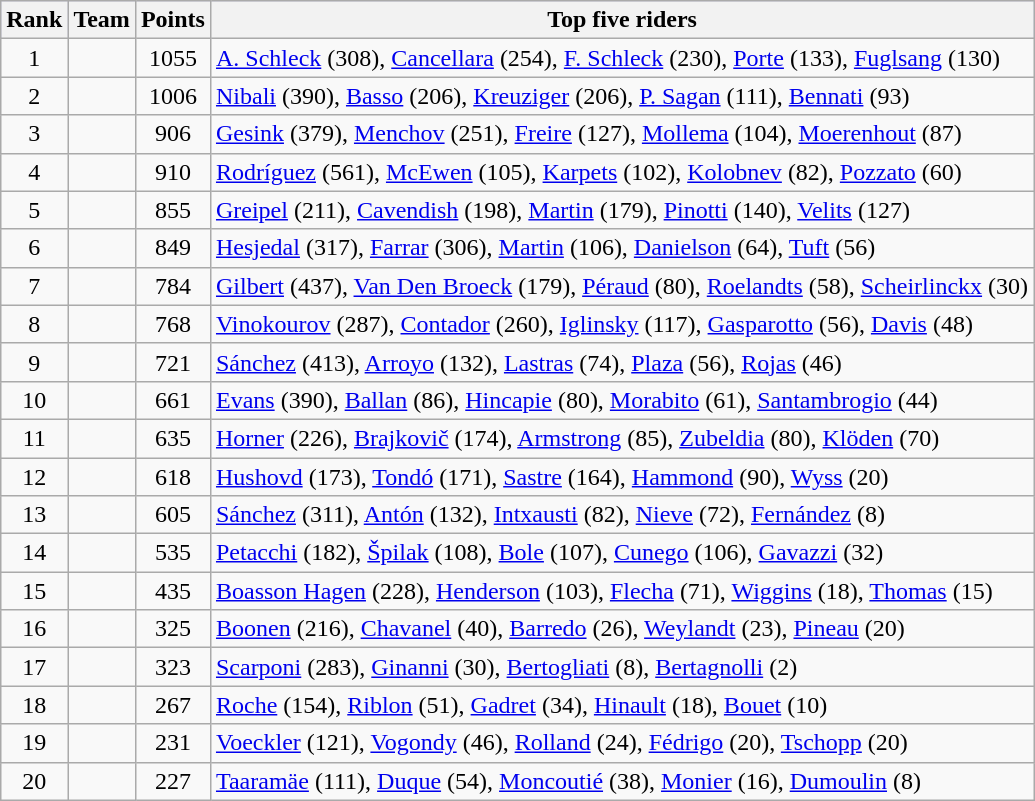<table class="wikitable">
<tr style="background:#ccccff;">
<th>Rank</th>
<th>Team</th>
<th>Points</th>
<th>Top five riders</th>
</tr>
<tr>
<td align=center>1</td>
<td></td>
<td align=center>1055</td>
<td><a href='#'>A. Schleck</a> (308), <a href='#'>Cancellara</a> (254), <a href='#'>F. Schleck</a> (230), <a href='#'>Porte</a> (133), <a href='#'>Fuglsang</a> (130)</td>
</tr>
<tr>
<td align=center>2</td>
<td></td>
<td align=center>1006</td>
<td><a href='#'>Nibali</a> (390), <a href='#'>Basso</a> (206), <a href='#'>Kreuziger</a> (206), <a href='#'>P. Sagan</a> (111), <a href='#'>Bennati</a> (93)</td>
</tr>
<tr>
<td align=center>3</td>
<td></td>
<td align=center>906</td>
<td><a href='#'>Gesink</a> (379), <a href='#'>Menchov</a> (251), <a href='#'>Freire</a> (127), <a href='#'>Mollema</a> (104), <a href='#'>Moerenhout</a> (87)</td>
</tr>
<tr>
<td align=center>4</td>
<td></td>
<td align=center>910</td>
<td><a href='#'>Rodríguez</a> (561), <a href='#'>McEwen</a> (105), <a href='#'>Karpets</a> (102), <a href='#'>Kolobnev</a> (82), <a href='#'>Pozzato</a> (60)</td>
</tr>
<tr>
<td align=center>5</td>
<td></td>
<td align=center>855</td>
<td><a href='#'>Greipel</a> (211), <a href='#'>Cavendish</a> (198), <a href='#'>Martin</a> (179), <a href='#'>Pinotti</a> (140), <a href='#'>Velits</a> (127)</td>
</tr>
<tr>
<td align=center>6</td>
<td></td>
<td align=center>849</td>
<td><a href='#'>Hesjedal</a> (317), <a href='#'>Farrar</a> (306), <a href='#'>Martin</a> (106), <a href='#'>Danielson</a> (64), <a href='#'>Tuft</a> (56)</td>
</tr>
<tr>
<td align=center>7</td>
<td></td>
<td align=center>784</td>
<td><a href='#'>Gilbert</a> (437), <a href='#'>Van Den Broeck</a> (179), <a href='#'>Péraud</a> (80), <a href='#'>Roelandts</a> (58), <a href='#'>Scheirlinckx</a> (30)</td>
</tr>
<tr>
<td align=center>8</td>
<td></td>
<td align=center>768</td>
<td><a href='#'>Vinokourov</a> (287), <a href='#'>Contador</a> (260), <a href='#'>Iglinsky</a> (117), <a href='#'>Gasparotto</a> (56), <a href='#'>Davis</a> (48)</td>
</tr>
<tr>
<td align=center>9</td>
<td></td>
<td align=center>721</td>
<td><a href='#'>Sánchez</a> (413), <a href='#'>Arroyo</a> (132), <a href='#'>Lastras</a> (74), <a href='#'>Plaza</a> (56), <a href='#'>Rojas</a> (46)</td>
</tr>
<tr>
<td align=center>10</td>
<td></td>
<td align=center>661</td>
<td><a href='#'>Evans</a> (390), <a href='#'>Ballan</a> (86), <a href='#'>Hincapie</a> (80), <a href='#'>Morabito</a> (61), <a href='#'>Santambrogio</a> (44)</td>
</tr>
<tr>
<td align=center>11</td>
<td></td>
<td align=center>635</td>
<td><a href='#'>Horner</a> (226), <a href='#'>Brajkovič</a> (174), <a href='#'>Armstrong</a> (85), <a href='#'>Zubeldia</a> (80), <a href='#'>Klöden</a> (70)</td>
</tr>
<tr>
<td align=center>12</td>
<td></td>
<td align=center>618</td>
<td><a href='#'>Hushovd</a> (173), <a href='#'>Tondó</a> (171), <a href='#'>Sastre</a> (164), <a href='#'>Hammond</a> (90), <a href='#'>Wyss</a> (20)</td>
</tr>
<tr>
<td align=center>13</td>
<td></td>
<td align=center>605</td>
<td><a href='#'>Sánchez</a> (311), <a href='#'>Antón</a> (132), <a href='#'>Intxausti</a> (82), <a href='#'>Nieve</a> (72), <a href='#'>Fernández</a> (8)</td>
</tr>
<tr>
<td align=center>14</td>
<td></td>
<td align=center>535</td>
<td><a href='#'>Petacchi</a> (182), <a href='#'>Špilak</a> (108), <a href='#'>Bole</a> (107), <a href='#'>Cunego</a> (106), <a href='#'>Gavazzi</a> (32)</td>
</tr>
<tr>
<td align=center>15</td>
<td></td>
<td align=center>435</td>
<td><a href='#'>Boasson Hagen</a> (228), <a href='#'>Henderson</a> (103), <a href='#'>Flecha</a> (71), <a href='#'>Wiggins</a> (18), <a href='#'>Thomas</a> (15)</td>
</tr>
<tr>
<td align=center>16</td>
<td></td>
<td align=center>325</td>
<td><a href='#'>Boonen</a> (216), <a href='#'>Chavanel</a> (40), <a href='#'>Barredo</a> (26), <a href='#'>Weylandt</a> (23), <a href='#'>Pineau</a> (20)</td>
</tr>
<tr>
<td align=center>17</td>
<td></td>
<td align=center>323</td>
<td><a href='#'>Scarponi</a> (283), <a href='#'>Ginanni</a> (30), <a href='#'>Bertogliati</a> (8), <a href='#'>Bertagnolli</a> (2)</td>
</tr>
<tr>
<td align=center>18</td>
<td></td>
<td align=center>267</td>
<td><a href='#'>Roche</a> (154), <a href='#'>Riblon</a> (51), <a href='#'>Gadret</a> (34), <a href='#'>Hinault</a> (18), <a href='#'>Bouet</a> (10)</td>
</tr>
<tr>
<td align=center>19</td>
<td></td>
<td align=center>231</td>
<td><a href='#'>Voeckler</a> (121), <a href='#'>Vogondy</a> (46), <a href='#'>Rolland</a> (24), <a href='#'>Fédrigo</a> (20), <a href='#'>Tschopp</a> (20)</td>
</tr>
<tr>
<td align=center>20</td>
<td></td>
<td align=center>227</td>
<td><a href='#'>Taaramäe</a> (111), <a href='#'>Duque</a> (54), <a href='#'>Moncoutié</a> (38), <a href='#'>Monier</a> (16), <a href='#'>Dumoulin</a> (8)</td>
</tr>
</table>
